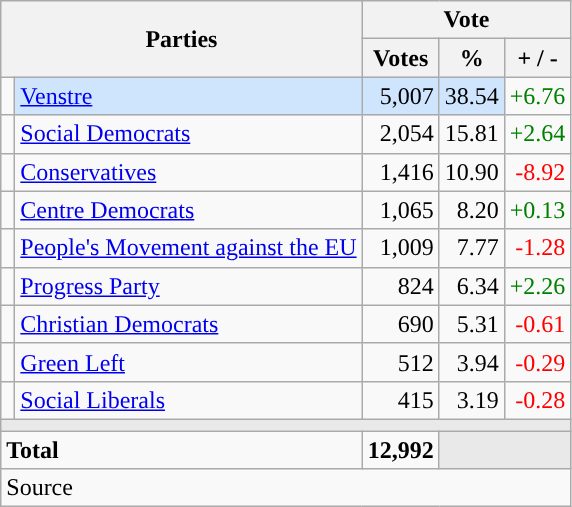<table class="wikitable" style="text-align:right;">
<tr>
<th style="text-align:centre;" rowspan="2" colspan="2" width="225">Parties</th>
<th colspan="3">Vote</th>
</tr>
<tr>
<th width="15">Votes</th>
<th width="15">%</th>
<th width="15">+ / -</th>
</tr>
<tr>
<td width="2" style="color:inherit;background:"></td>
<td bgcolor=#cfe5fe   align="left"><a href='#'>Venstre</a></td>
<td bgcolor=#cfe5fe>5,007</td>
<td bgcolor=#cfe5fe>38.54</td>
<td style=color:green;>+6.76</td>
</tr>
<tr>
<td width="2" style="color:inherit;background:"></td>
<td align="left"><a href='#'>Social Democrats</a></td>
<td>2,054</td>
<td>15.81</td>
<td style=color:green;>+2.64</td>
</tr>
<tr>
<td width="2" style="color:inherit;background:"></td>
<td align="left"><a href='#'>Conservatives</a></td>
<td>1,416</td>
<td>10.90</td>
<td style=color:red;>-8.92</td>
</tr>
<tr>
<td width="2" style="color:inherit;background:"></td>
<td align="left"><a href='#'>Centre Democrats</a></td>
<td>1,065</td>
<td>8.20</td>
<td style=color:green;>+0.13</td>
</tr>
<tr>
<td width="2" style="color:inherit;background:"></td>
<td align="left"><a href='#'>People's Movement against the EU</a></td>
<td>1,009</td>
<td>7.77</td>
<td style=color:red;>-1.28</td>
</tr>
<tr>
<td width="2" style="color:inherit;background:"></td>
<td align="left"><a href='#'>Progress Party</a></td>
<td>824</td>
<td>6.34</td>
<td style=color:green;>+2.26</td>
</tr>
<tr>
<td width="2" style="color:inherit;background:"></td>
<td align="left"><a href='#'>Christian Democrats</a></td>
<td>690</td>
<td>5.31</td>
<td style=color:red;>-0.61</td>
</tr>
<tr>
<td width="2" style="color:inherit;background:"></td>
<td align="left"><a href='#'>Green Left</a></td>
<td>512</td>
<td>3.94</td>
<td style=color:red;>-0.29</td>
</tr>
<tr>
<td width="2" style="color:inherit;background:"></td>
<td align="left"><a href='#'>Social Liberals</a></td>
<td>415</td>
<td>3.19</td>
<td style=color:red;>-0.28</td>
</tr>
<tr>
<td colspan="7" bgcolor="#E9E9E9"></td>
</tr>
<tr>
<td align="left" colspan="2"><strong>Total</strong></td>
<td><strong>12,992</strong></td>
<td bgcolor="#E9E9E9" colspan="2"></td>
</tr>
<tr>
<td align="left" colspan="6">Source</td>
</tr>
</table>
